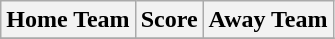<table class="wikitable" style="text-align: center">
<tr>
<th>Home Team</th>
<th>Score</th>
<th>Away Team</th>
</tr>
<tr>
</tr>
</table>
